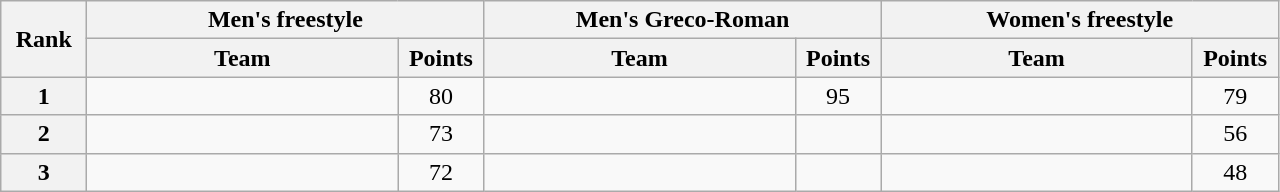<table class="wikitable" style="text-align:center;">
<tr>
<th width=50 rowspan="2">Rank</th>
<th colspan="2">Men's freestyle</th>
<th colspan="2">Men's Greco-Roman</th>
<th colspan="2">Women's freestyle</th>
</tr>
<tr>
<th width=200>Team</th>
<th width=50>Points</th>
<th width=200>Team</th>
<th width=50>Points</th>
<th width=200>Team</th>
<th width=50>Points</th>
</tr>
<tr>
<th>1</th>
<td align=left></td>
<td>80</td>
<td align=left></td>
<td>95</td>
<td align=left></td>
<td>79</td>
</tr>
<tr>
<th>2</th>
<td align=left></td>
<td>73</td>
<td align=left></td>
<td></td>
<td align=left></td>
<td>56</td>
</tr>
<tr>
<th>3</th>
<td align=left></td>
<td>72</td>
<td align=left></td>
<td></td>
<td align=left></td>
<td>48</td>
</tr>
</table>
